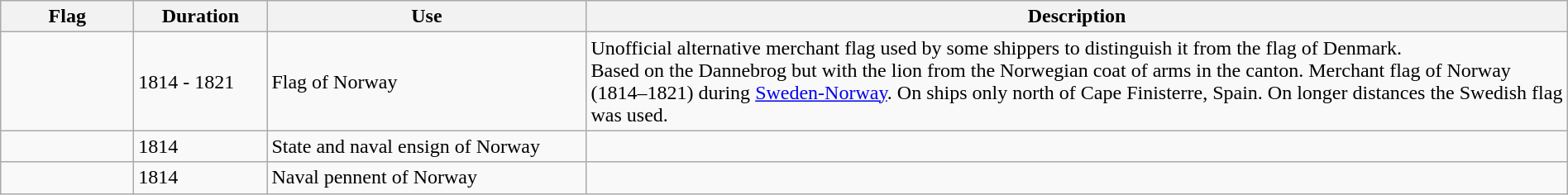<table class="wikitable" width="100%">
<tr>
<th style="width:100px;">Flag</th>
<th style="width:100px;">Duration</th>
<th style="width:250px;">Use</th>
<th style="min-width:250px">Description</th>
</tr>
<tr>
<td></td>
<td>1814 - 1821</td>
<td>Flag of Norway</td>
<td>Unofficial alternative merchant flag used by some shippers to distinguish it from the flag of Denmark.<br> Based on the Dannebrog but with the lion from the Norwegian coat of arms in the canton. Merchant flag of Norway (1814–1821) during <a href='#'>Sweden-Norway</a>. On ships only north of Cape Finisterre, Spain. On longer distances the Swedish flag was used.</td>
</tr>
<tr>
<td></td>
<td>1814</td>
<td>State and naval ensign of Norway</td>
<td></td>
</tr>
<tr>
<td></td>
<td>1814</td>
<td>Naval pennent of Norway</td>
<td></td>
</tr>
</table>
